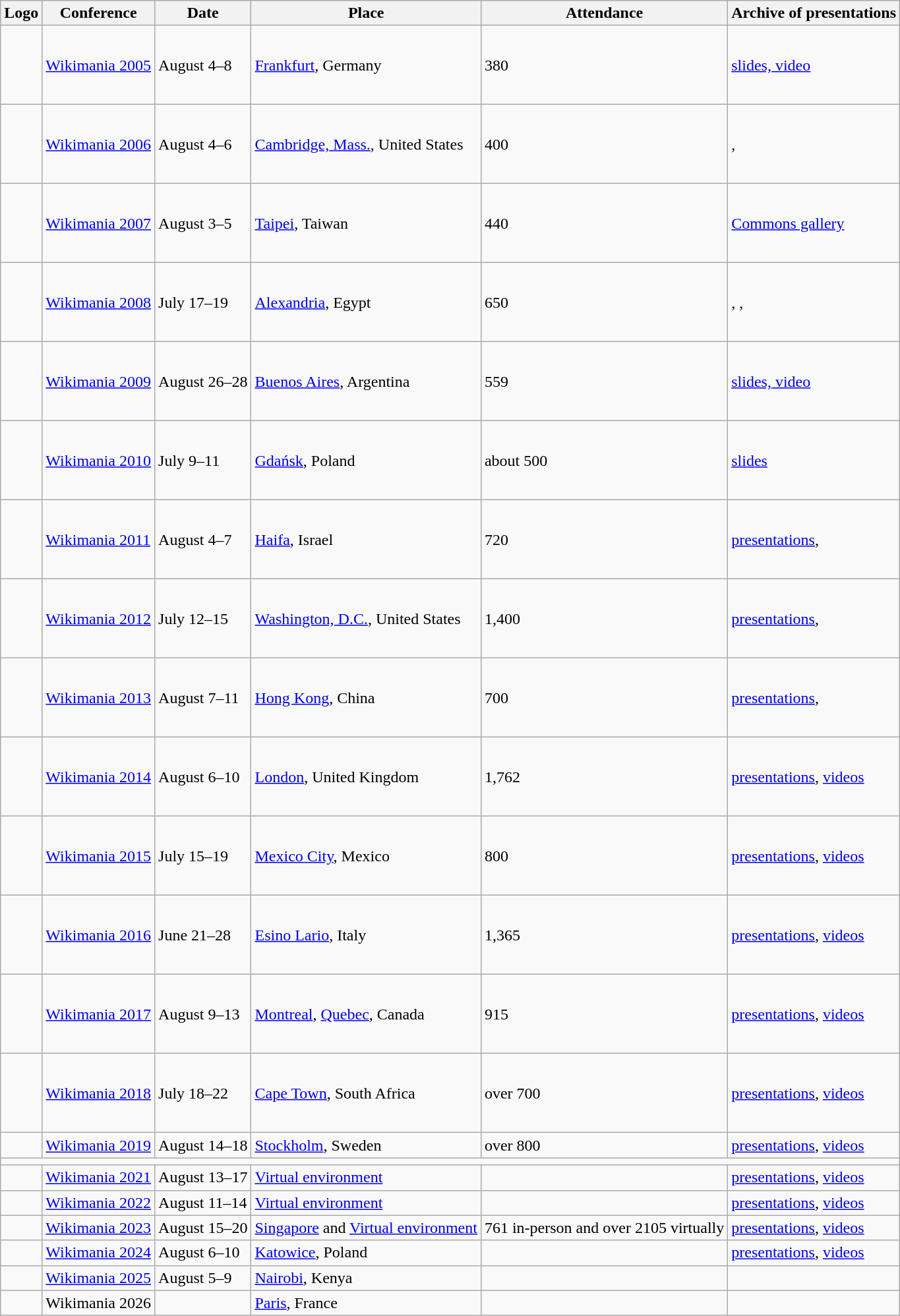<table class="wikitable sortable">
<tr>
<th class="unsortable">Logo</th>
<th>Conference</th>
<th>Date</th>
<th>Place</th>
<th>Attendance</th>
<th>Archive of presentations</th>
</tr>
<tr style="height: 80px;">
<td></td>
<td><a href='#'>Wikimania 2005</a></td>
<td data-sort-value="08-05">August 4–8</td>
<td><a href='#'>Frankfurt</a>, Germany</td>
<td data-sort-value="0380">380</td>
<td><a href='#'>slides, video</a></td>
</tr>
<tr style="height: 80px;">
<td></td>
<td><a href='#'>Wikimania 2006</a></td>
<td data-sort-value="08-04">August 4–6</td>
<td><a href='#'>Cambridge, Mass.</a>, United States</td>
<td data-sort-value="0400">400</td>
<td>, </td>
</tr>
<tr style="height: 80px;">
<td></td>
<td><a href='#'>Wikimania 2007</a></td>
<td data-sort-value="08-03">August 3–5</td>
<td><a href='#'>Taipei</a>, Taiwan</td>
<td data-sort-value="0440">440</td>
<td><a href='#'>Commons gallery</a></td>
</tr>
<tr style="height: 80px;">
<td></td>
<td><a href='#'>Wikimania 2008</a></td>
<td data-sort-value="07-17">July 17–19</td>
<td><a href='#'>Alexandria</a>, Egypt</td>
<td data-sort-value="0650">650</td>
<td>, , </td>
</tr>
<tr style="height: 80px;">
<td></td>
<td><a href='#'>Wikimania 2009</a></td>
<td data-sort-value="08-26">August 26–28</td>
<td><a href='#'>Buenos Aires</a>, Argentina</td>
<td data-sort-value="0559">559</td>
<td><a href='#'>slides, video</a></td>
</tr>
<tr style="height: 80px;">
<td></td>
<td><a href='#'>Wikimania 2010</a></td>
<td data-sort-value="07-09">July 9–11</td>
<td><a href='#'>Gdańsk</a>, Poland</td>
<td data-sort-value="0500">about 500</td>
<td><a href='#'>slides</a></td>
</tr>
<tr style="height: 80px;">
<td></td>
<td><a href='#'>Wikimania 2011</a></td>
<td data-sort-value="08-04">August 4–7</td>
<td><a href='#'>Haifa</a>, Israel</td>
<td data-sort-value="0720">720</td>
<td><a href='#'>presentations</a>, </td>
</tr>
<tr style="height: 80px;">
<td></td>
<td><a href='#'>Wikimania 2012</a></td>
<td data-sort-value="07-12">July 12–15</td>
<td><a href='#'>Washington, D.C.</a>, United States</td>
<td data-sort-value="1400">1,400</td>
<td><a href='#'>presentations</a>, </td>
</tr>
<tr style="height: 80px;">
<td></td>
<td><a href='#'>Wikimania 2013</a></td>
<td data-sort-value="08-07">August 7–11</td>
<td><a href='#'>Hong Kong</a>, China</td>
<td data-sort-value="0700">700</td>
<td><a href='#'>presentations</a>, </td>
</tr>
<tr style="height: 80px;">
<td></td>
<td><a href='#'>Wikimania 2014</a></td>
<td data-sort-value="08-06">August 6–10</td>
<td><a href='#'>London</a>, United Kingdom</td>
<td data-sort-value="1762">1,762</td>
<td><a href='#'>presentations</a>, <a href='#'>videos</a></td>
</tr>
<tr style="height: 80px;">
<td></td>
<td><a href='#'>Wikimania 2015</a></td>
<td data-sort-value="08-04">July 15–19</td>
<td><a href='#'>Mexico City</a>, Mexico</td>
<td data-sort-value="0800">800</td>
<td><a href='#'>presentations</a>, <a href='#'>videos</a></td>
</tr>
<tr style="height: 80px;">
<td></td>
<td><a href='#'>Wikimania 2016</a></td>
<td>June 21–28</td>
<td><a href='#'>Esino Lario</a>, Italy</td>
<td data-sort-value="1365">1,365</td>
<td><a href='#'>presentations</a>, <a href='#'>videos</a></td>
</tr>
<tr style="height: 80px;">
<td></td>
<td><a href='#'>Wikimania 2017</a></td>
<td>August 9–13</td>
<td><a href='#'>Montreal</a>, <a href='#'>Quebec</a>, Canada</td>
<td data-sort-value="915">915</td>
<td><a href='#'>presentations</a>, <a href='#'>videos</a></td>
</tr>
<tr style="height: 80px;">
<td></td>
<td><a href='#'>Wikimania 2018</a></td>
<td>July 18–22</td>
<td><a href='#'>Cape Town</a>, South Africa</td>
<td data-sort-value="0700">over 700</td>
<td><a href='#'>presentations</a>, <a href='#'>videos</a></td>
</tr>
<tr>
<td></td>
<td><a href='#'>Wikimania 2019</a></td>
<td>August 14–18</td>
<td><a href='#'>Stockholm</a>, Sweden</td>
<td data-sort-value="0800">over 800</td>
<td><a href='#'>presentations</a>, <a href='#'>videos</a></td>
</tr>
<tr>
<td colspan="6"></td>
</tr>
<tr>
<td></td>
<td><a href='#'>Wikimania 2021</a></td>
<td>August 13–17</td>
<td><a href='#'>Virtual environment</a></td>
<td></td>
<td><a href='#'>presentations</a>, <a href='#'>videos</a></td>
</tr>
<tr>
<td></td>
<td><a href='#'>Wikimania 2022</a></td>
<td>August 11–14</td>
<td><a href='#'>Virtual environment</a></td>
<td></td>
<td><a href='#'>presentations</a>, <a href='#'>videos</a></td>
</tr>
<tr>
<td></td>
<td><a href='#'>Wikimania 2023</a></td>
<td>August 15–20</td>
<td><a href='#'>Singapore</a> and <a href='#'>Virtual environment</a></td>
<td>761 in-person and over 2105 virtually</td>
<td><a href='#'>presentations</a>, <a href='#'>videos</a></td>
</tr>
<tr>
<td></td>
<td><a href='#'>Wikimania 2024</a></td>
<td>August 6–10</td>
<td><a href='#'>Katowice</a>, Poland</td>
<td></td>
<td><a href='#'>presentations</a>, <a href='#'>videos</a></td>
</tr>
<tr>
<td></td>
<td><a href='#'>Wikimania 2025</a></td>
<td>August 5–9</td>
<td><a href='#'>Nairobi</a>, Kenya</td>
<td></td>
<td></td>
</tr>
<tr>
<td></td>
<td>Wikimania 2026</td>
<td></td>
<td><a href='#'>Paris</a>, France</td>
<td></td>
<td></td>
</tr>
</table>
